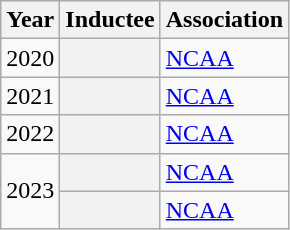<table class="wikitable sortable plainrowheaders" style="text-align:left">
<tr>
<th scope="col">Year</th>
<th scope="col">Inductee</th>
<th scope="col">Association</th>
</tr>
<tr>
<td>2020</td>
<th scope="row"></th>
<td><a href='#'>NCAA</a></td>
</tr>
<tr>
<td>2021</td>
<th scope="row"></th>
<td><a href='#'>NCAA</a></td>
</tr>
<tr>
<td>2022</td>
<th scope="row"></th>
<td><a href='#'>NCAA</a></td>
</tr>
<tr>
<td rowspan="2">2023</td>
<th scope="row"></th>
<td><a href='#'>NCAA</a></td>
</tr>
<tr>
<th scope="row"></th>
<td><a href='#'>NCAA</a></td>
</tr>
</table>
